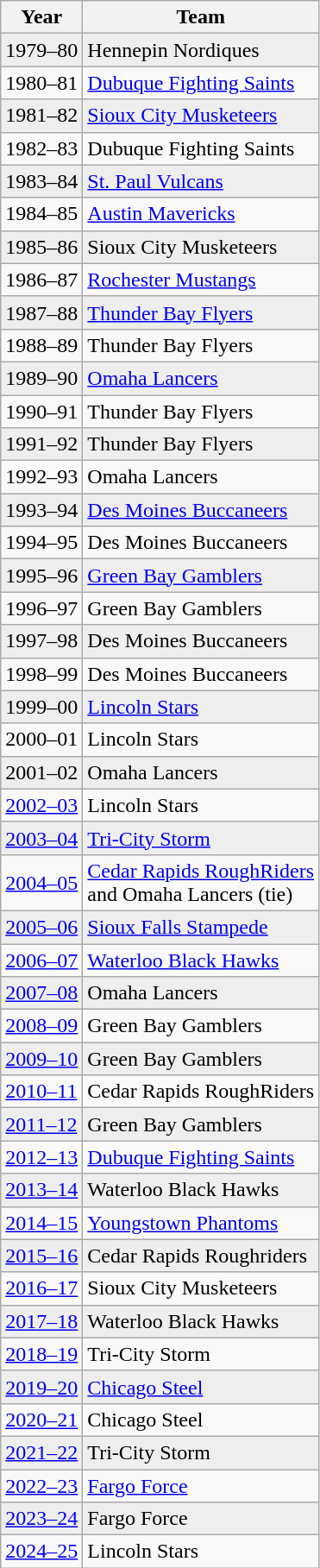<table class="wikitable">
<tr>
<th>Year</th>
<th>Team</th>
</tr>
<tr style="background:#eee;">
<td>1979–80</td>
<td>Hennepin Nordiques</td>
</tr>
<tr>
<td>1980–81</td>
<td><a href='#'>Dubuque Fighting Saints</a></td>
</tr>
<tr style="background:#eee;">
<td>1981–82</td>
<td><a href='#'>Sioux City Musketeers</a></td>
</tr>
<tr>
<td>1982–83</td>
<td>Dubuque Fighting Saints</td>
</tr>
<tr style="background:#eee;">
<td>1983–84</td>
<td><a href='#'>St. Paul Vulcans</a></td>
</tr>
<tr>
<td>1984–85</td>
<td><a href='#'>Austin Mavericks</a></td>
</tr>
<tr style="background:#eee;">
<td>1985–86</td>
<td>Sioux City Musketeers</td>
</tr>
<tr>
<td>1986–87</td>
<td><a href='#'>Rochester Mustangs</a></td>
</tr>
<tr style="background:#eee;">
<td>1987–88</td>
<td><a href='#'>Thunder Bay Flyers</a></td>
</tr>
<tr>
<td>1988–89</td>
<td>Thunder Bay Flyers</td>
</tr>
<tr style="background:#eee;">
<td>1989–90</td>
<td><a href='#'>Omaha Lancers</a></td>
</tr>
<tr>
<td>1990–91</td>
<td>Thunder Bay Flyers</td>
</tr>
<tr style="background:#eee;">
<td>1991–92</td>
<td>Thunder Bay Flyers</td>
</tr>
<tr>
<td>1992–93</td>
<td>Omaha Lancers</td>
</tr>
<tr style="background:#eee;">
<td>1993–94</td>
<td><a href='#'>Des Moines Buccaneers</a></td>
</tr>
<tr>
<td>1994–95</td>
<td>Des Moines Buccaneers</td>
</tr>
<tr style="background:#eee;">
<td>1995–96</td>
<td><a href='#'>Green Bay Gamblers</a></td>
</tr>
<tr>
<td>1996–97</td>
<td>Green Bay Gamblers</td>
</tr>
<tr style="background:#eee;">
<td>1997–98</td>
<td>Des Moines Buccaneers</td>
</tr>
<tr>
<td>1998–99</td>
<td>Des Moines Buccaneers</td>
</tr>
<tr style="background:#eee;">
<td>1999–00</td>
<td><a href='#'>Lincoln Stars</a></td>
</tr>
<tr>
<td>2000–01</td>
<td>Lincoln Stars</td>
</tr>
<tr style="background:#eee;">
<td>2001–02</td>
<td>Omaha Lancers</td>
</tr>
<tr>
<td><a href='#'>2002–03</a></td>
<td>Lincoln Stars</td>
</tr>
<tr style="background:#eee;">
<td><a href='#'>2003–04</a></td>
<td><a href='#'>Tri-City Storm</a></td>
</tr>
<tr>
<td><a href='#'>2004–05</a></td>
<td><a href='#'>Cedar Rapids RoughRiders</a><br> and Omaha Lancers (tie)</td>
</tr>
<tr style="background:#eee;">
<td><a href='#'>2005–06</a></td>
<td><a href='#'>Sioux Falls Stampede</a></td>
</tr>
<tr>
<td><a href='#'>2006–07</a></td>
<td><a href='#'>Waterloo Black Hawks</a></td>
</tr>
<tr style="background:#eee;">
<td><a href='#'>2007–08</a></td>
<td>Omaha Lancers</td>
</tr>
<tr>
<td><a href='#'>2008–09</a></td>
<td>Green Bay Gamblers</td>
</tr>
<tr style="background:#eee;">
<td><a href='#'>2009–10</a></td>
<td>Green Bay Gamblers</td>
</tr>
<tr>
<td><a href='#'>2010–11</a></td>
<td>Cedar Rapids RoughRiders</td>
</tr>
<tr style="background:#eee;">
<td><a href='#'>2011–12</a></td>
<td>Green Bay Gamblers</td>
</tr>
<tr>
<td><a href='#'>2012–13</a></td>
<td><a href='#'>Dubuque Fighting Saints</a></td>
</tr>
<tr style="background:#eee;">
<td><a href='#'>2013–14</a></td>
<td>Waterloo Black Hawks</td>
</tr>
<tr>
<td><a href='#'>2014–15</a></td>
<td><a href='#'>Youngstown Phantoms</a></td>
</tr>
<tr style="background:#eee;">
<td><a href='#'>2015–16</a></td>
<td>Cedar Rapids Roughriders</td>
</tr>
<tr>
<td><a href='#'>2016–17</a></td>
<td>Sioux City Musketeers</td>
</tr>
<tr style="background:#eee;">
<td><a href='#'>2017–18</a></td>
<td>Waterloo Black Hawks</td>
</tr>
<tr>
<td><a href='#'>2018–19</a></td>
<td>Tri-City Storm</td>
</tr>
<tr style="background:#eee;">
<td><a href='#'>2019–20</a></td>
<td><a href='#'>Chicago Steel</a></td>
</tr>
<tr>
<td><a href='#'>2020–21</a></td>
<td>Chicago Steel</td>
</tr>
<tr style="background:#eee;">
<td><a href='#'>2021–22</a></td>
<td>Tri-City Storm</td>
</tr>
<tr>
<td><a href='#'>2022–23</a></td>
<td><a href='#'>Fargo Force</a></td>
</tr>
<tr style="background:#eee;">
<td><a href='#'>2023–24</a></td>
<td>Fargo Force</td>
</tr>
<tr>
<td><a href='#'>2024–25</a></td>
<td>Lincoln Stars</td>
</tr>
</table>
